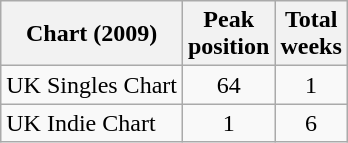<table class="wikitable sortable">
<tr>
<th>Chart (2009)</th>
<th>Peak<br>position</th>
<th>Total<br>weeks</th>
</tr>
<tr>
<td align="left">UK Singles Chart</td>
<td style="text-align:center;">64</td>
<td style="text-align:center;">1</td>
</tr>
<tr>
<td align="left">UK Indie Chart</td>
<td style="text-align:center;">1</td>
<td style="text-align:center;">6</td>
</tr>
</table>
